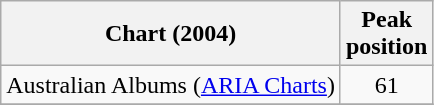<table class="wikitable sortable">
<tr>
<th>Chart (2004)</th>
<th>Peak<br>position</th>
</tr>
<tr>
<td>Australian Albums (<a href='#'>ARIA Charts</a>)</td>
<td style="text-align:center;">61</td>
</tr>
<tr>
</tr>
</table>
